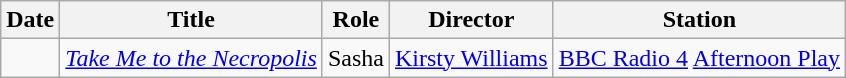<table class="wikitable sortable">
<tr>
<th>Date</th>
<th>Title</th>
<th>Role</th>
<th>Director</th>
<th>Station</th>
</tr>
<tr>
<td></td>
<td><em><a href='#'>Take Me to the Necropolis</a></em></td>
<td>Sasha</td>
<td><a href='#'>Kirsty Williams</a></td>
<td><a href='#'>BBC Radio 4</a> <a href='#'>Afternoon Play</a></td>
</tr>
</table>
